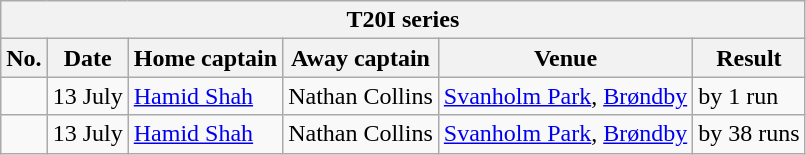<table class="wikitable">
<tr>
<th colspan="8">T20I series</th>
</tr>
<tr>
<th>No.</th>
<th>Date</th>
<th>Home captain</th>
<th>Away captain</th>
<th>Venue</th>
<th>Result</th>
</tr>
<tr>
<td></td>
<td>13 July</td>
<td><a href='#'>Hamid Shah</a></td>
<td>Nathan Collins</td>
<td><a href='#'>Svanholm Park</a>, <a href='#'>Brøndby</a></td>
<td> by 1 run</td>
</tr>
<tr>
<td></td>
<td>13 July</td>
<td><a href='#'>Hamid Shah</a></td>
<td>Nathan Collins</td>
<td><a href='#'>Svanholm Park</a>, <a href='#'>Brøndby</a></td>
<td> by 38 runs</td>
</tr>
</table>
